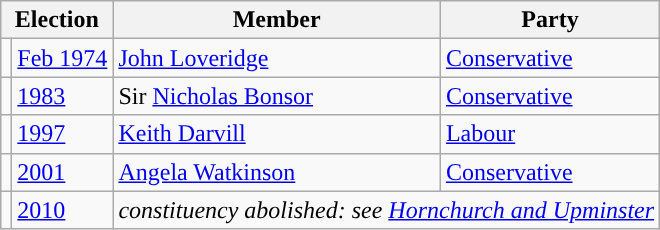<table class="wikitable">
<tr>
<th colspan="2">Election</th>
<th>Member</th>
<th>Party</th>
</tr>
<tr>
<td style="color:inherit;background-color: "></td>
<td><a href='#'>Feb 1974</a></td>
<td><a href='#'>John Loveridge</a></td>
<td><a href='#'>Conservative</a></td>
</tr>
<tr>
<td style="color:inherit;background-color: "></td>
<td><a href='#'>1983</a></td>
<td>Sir <a href='#'>Nicholas Bonsor</a></td>
<td><a href='#'>Conservative</a></td>
</tr>
<tr>
<td style="color:inherit;background-color: "></td>
<td><a href='#'>1997</a></td>
<td><a href='#'>Keith Darvill</a></td>
<td><a href='#'>Labour</a></td>
</tr>
<tr>
<td style="color:inherit;background-color: "></td>
<td><a href='#'>2001</a></td>
<td><a href='#'>Angela Watkinson</a></td>
<td><a href='#'>Conservative</a></td>
</tr>
<tr>
<td></td>
<td><a href='#'>2010</a></td>
<td colspan="2"><em>constituency abolished: see <a href='#'>Hornchurch and Upminster</a></em></td>
</tr>
</table>
